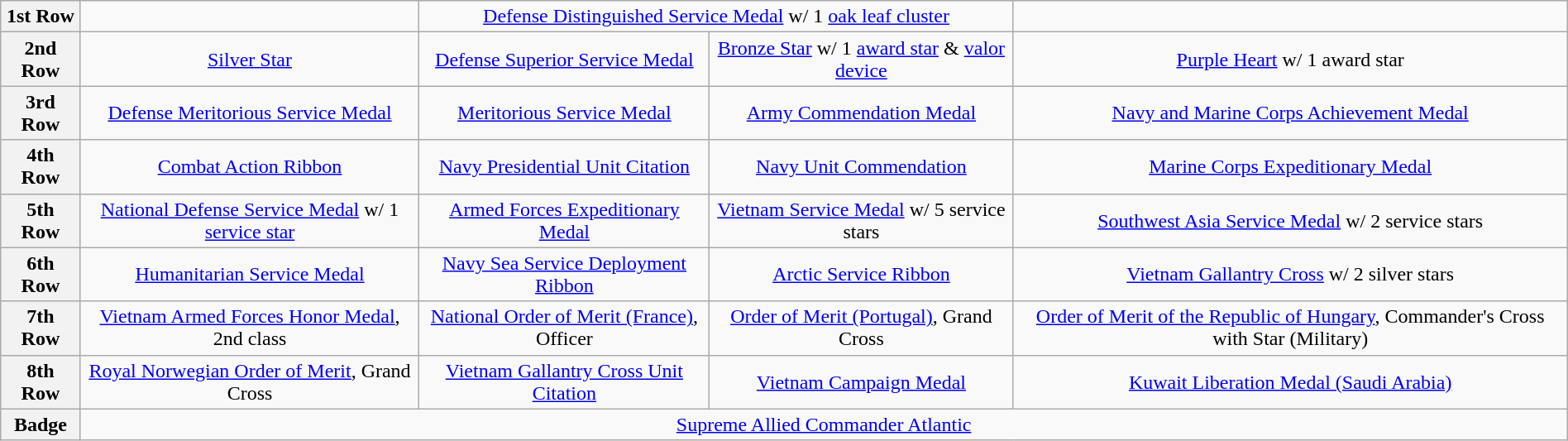<table class="wikitable" style="margin:1em auto; text-align:center;">
<tr>
<th>1st Row</th>
<td></td>
<td colspan="2"><a href='#'>Defense Distinguished Service Medal</a> w/ 1 <a href='#'>oak leaf cluster</a></td>
<td></td>
</tr>
<tr>
<th>2nd Row</th>
<td><a href='#'>Silver Star</a></td>
<td><a href='#'>Defense Superior Service Medal</a></td>
<td><a href='#'>Bronze Star</a> w/ 1 <a href='#'>award star</a> & <a href='#'>valor device</a></td>
<td><a href='#'>Purple Heart</a> w/ 1 award star</td>
</tr>
<tr>
<th>3rd Row</th>
<td><a href='#'>Defense Meritorious Service Medal</a></td>
<td><a href='#'>Meritorious Service Medal</a></td>
<td><a href='#'>Army Commendation Medal</a></td>
<td><a href='#'>Navy and Marine Corps Achievement Medal</a></td>
</tr>
<tr>
<th>4th Row</th>
<td><a href='#'>Combat Action Ribbon</a></td>
<td><a href='#'>Navy Presidential Unit Citation</a></td>
<td><a href='#'>Navy Unit Commendation</a></td>
<td><a href='#'>Marine Corps Expeditionary Medal</a></td>
</tr>
<tr>
<th>5th Row</th>
<td><a href='#'>National Defense Service Medal</a> w/ 1 <a href='#'>service star</a></td>
<td><a href='#'>Armed Forces Expeditionary Medal</a></td>
<td><a href='#'>Vietnam Service Medal</a> w/ 5 service stars</td>
<td><a href='#'>Southwest Asia Service Medal</a> w/ 2 service stars</td>
</tr>
<tr>
<th>6th Row</th>
<td><a href='#'>Humanitarian Service Medal</a></td>
<td><a href='#'>Navy Sea Service Deployment Ribbon</a></td>
<td><a href='#'>Arctic Service Ribbon</a></td>
<td><a href='#'>Vietnam Gallantry Cross</a> w/ 2 silver stars</td>
</tr>
<tr>
<th>7th Row</th>
<td><a href='#'>Vietnam Armed Forces Honor Medal</a>, 2nd class</td>
<td><a href='#'>National Order of Merit (France)</a>, Officer</td>
<td><a href='#'>Order of Merit (Portugal)</a>, Grand Cross</td>
<td><a href='#'>Order of Merit of the Republic of Hungary</a>, Commander's Cross with Star (Military)</td>
</tr>
<tr>
<th>8th Row</th>
<td><a href='#'>Royal Norwegian Order of Merit</a>, Grand Cross</td>
<td><a href='#'>Vietnam Gallantry Cross Unit Citation</a></td>
<td><a href='#'>Vietnam Campaign Medal</a></td>
<td><a href='#'>Kuwait Liberation Medal (Saudi Arabia)</a></td>
</tr>
<tr>
<th>Badge</th>
<td colspan="4"><a href='#'>Supreme Allied Commander Atlantic</a></td>
</tr>
</table>
